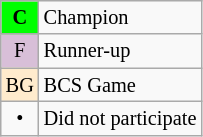<table class=wikitable style="text-align:center;font-size:85%">
<tr>
<td bgcolor=#00ff00><strong>C</strong></td>
<td align=left>Champion</td>
</tr>
<tr>
<td bgcolor=thistle>F</td>
<td align=left>Runner-up</td>
</tr>
<tr>
<td bgcolor=#ffebcd>BG</td>
<td align=left>BCS Game</td>
</tr>
<tr>
<td>•</td>
<td align=left>Did not participate</td>
</tr>
</table>
